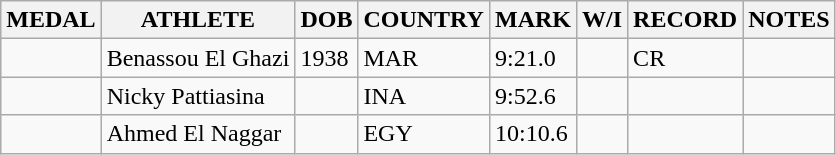<table class="wikitable">
<tr>
<th>MEDAL</th>
<th>ATHLETE</th>
<th>DOB</th>
<th>COUNTRY</th>
<th>MARK</th>
<th>W/I</th>
<th>RECORD</th>
<th>NOTES</th>
</tr>
<tr>
<td></td>
<td>Benassou El Ghazi</td>
<td>1938</td>
<td>MAR</td>
<td>9:21.0</td>
<td></td>
<td>CR</td>
<td></td>
</tr>
<tr>
<td></td>
<td>Nicky Pattiasina</td>
<td></td>
<td>INA</td>
<td>9:52.6</td>
<td></td>
<td></td>
<td></td>
</tr>
<tr>
<td></td>
<td>Ahmed El Naggar</td>
<td></td>
<td>EGY</td>
<td>10:10.6</td>
<td></td>
<td></td>
<td></td>
</tr>
</table>
